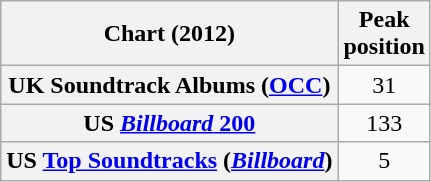<table class="wikitable sortable plainrowheaders" style="text-align:center">
<tr>
<th scope="col">Chart (2012)</th>
<th scope="col">Peak<br>position</th>
</tr>
<tr>
<th scope="row">UK Soundtrack Albums (<a href='#'>OCC</a>)</th>
<td>31</td>
</tr>
<tr>
<th scope="row">US <a href='#'><em>Billboard</em> 200</a></th>
<td>133</td>
</tr>
<tr>
<th scope="row">US <a href='#'>Top Soundtracks</a> (<em><a href='#'>Billboard</a></em>)</th>
<td>5</td>
</tr>
</table>
